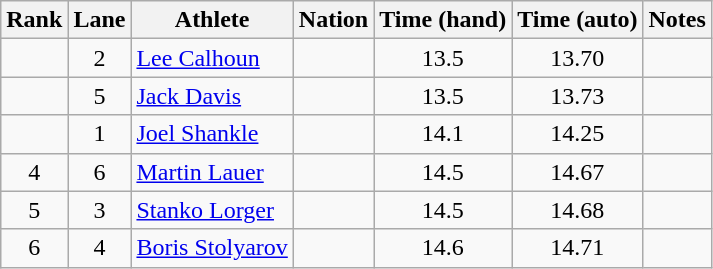<table class="wikitable sortable" style="text-align:center">
<tr>
<th>Rank</th>
<th>Lane</th>
<th>Athlete</th>
<th>Nation</th>
<th>Time (hand)</th>
<th>Time (auto)</th>
<th>Notes</th>
</tr>
<tr>
<td></td>
<td>2</td>
<td align=left><a href='#'>Lee Calhoun</a></td>
<td align=left></td>
<td>13.5</td>
<td>13.70</td>
<td></td>
</tr>
<tr>
<td></td>
<td>5</td>
<td align=left><a href='#'>Jack Davis</a></td>
<td align=left></td>
<td>13.5</td>
<td>13.73</td>
<td></td>
</tr>
<tr>
<td></td>
<td>1</td>
<td align=left><a href='#'>Joel Shankle</a></td>
<td align=left></td>
<td>14.1</td>
<td>14.25</td>
<td></td>
</tr>
<tr>
<td>4</td>
<td>6</td>
<td align=left><a href='#'>Martin Lauer</a></td>
<td align=left></td>
<td>14.5</td>
<td>14.67</td>
<td></td>
</tr>
<tr>
<td>5</td>
<td>3</td>
<td align=left><a href='#'>Stanko Lorger</a></td>
<td align=left></td>
<td>14.5</td>
<td>14.68</td>
<td></td>
</tr>
<tr>
<td>6</td>
<td>4</td>
<td align=left><a href='#'>Boris Stolyarov</a></td>
<td align=left></td>
<td>14.6</td>
<td>14.71</td>
<td></td>
</tr>
</table>
